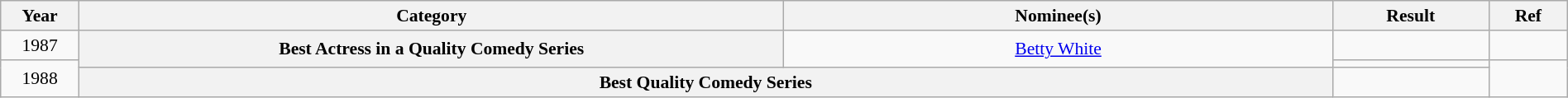<table class="wikitable plainrowheaders" style="font-size: 90%; text-align:center" width=100%>
<tr>
<th scope="col" width="5%">Year</th>
<th scope="col" width="45%">Category</th>
<th scope="col" width="35%">Nominee(s)</th>
<th scope="col" width="10%">Result</th>
<th scope="col" width="5%">Ref</th>
</tr>
<tr>
<td>1987</td>
<th scope="row" style="text-align:center" rowspan=2>Best Actress in a Quality Comedy Series</th>
<td rowspan=2><a href='#'>Betty White</a></td>
<td></td>
<td></td>
</tr>
<tr>
<td rowspan="2">1988</td>
<td></td>
<td rowspan="2"></td>
</tr>
<tr>
<th scope="row" style="text-align:center" colspan="2">Best Quality Comedy Series</th>
<td></td>
</tr>
</table>
